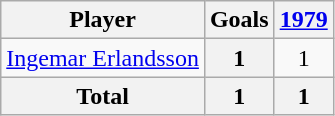<table class="wikitable sortable" style="text-align:center;">
<tr>
<th>Player</th>
<th>Goals</th>
<th><a href='#'>1979</a></th>
</tr>
<tr>
<td align="left"> <a href='#'>Ingemar Erlandsson</a></td>
<th>1</th>
<td>1</td>
</tr>
<tr class="sortbottom">
<th>Total</th>
<th>1</th>
<th>1</th>
</tr>
</table>
